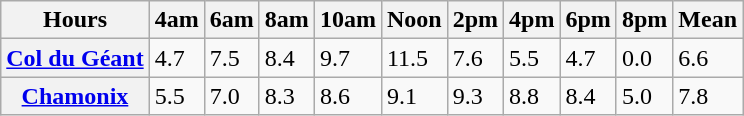<table class="wikitable">
<tr>
<th>Hours</th>
<th>4am</th>
<th>6am</th>
<th>8am</th>
<th>10am</th>
<th>Noon</th>
<th>2pm</th>
<th>4pm</th>
<th>6pm</th>
<th>8pm</th>
<th>Mean</th>
</tr>
<tr>
<th><a href='#'>Col du Géant</a></th>
<td>4.7</td>
<td>7.5</td>
<td>8.4</td>
<td>9.7</td>
<td>11.5</td>
<td>7.6</td>
<td>5.5</td>
<td>4.7</td>
<td>0.0</td>
<td>6.6</td>
</tr>
<tr>
<th><a href='#'>Chamonix</a></th>
<td>5.5</td>
<td>7.0</td>
<td>8.3</td>
<td>8.6</td>
<td>9.1</td>
<td>9.3</td>
<td>8.8</td>
<td>8.4</td>
<td>5.0</td>
<td>7.8</td>
</tr>
</table>
